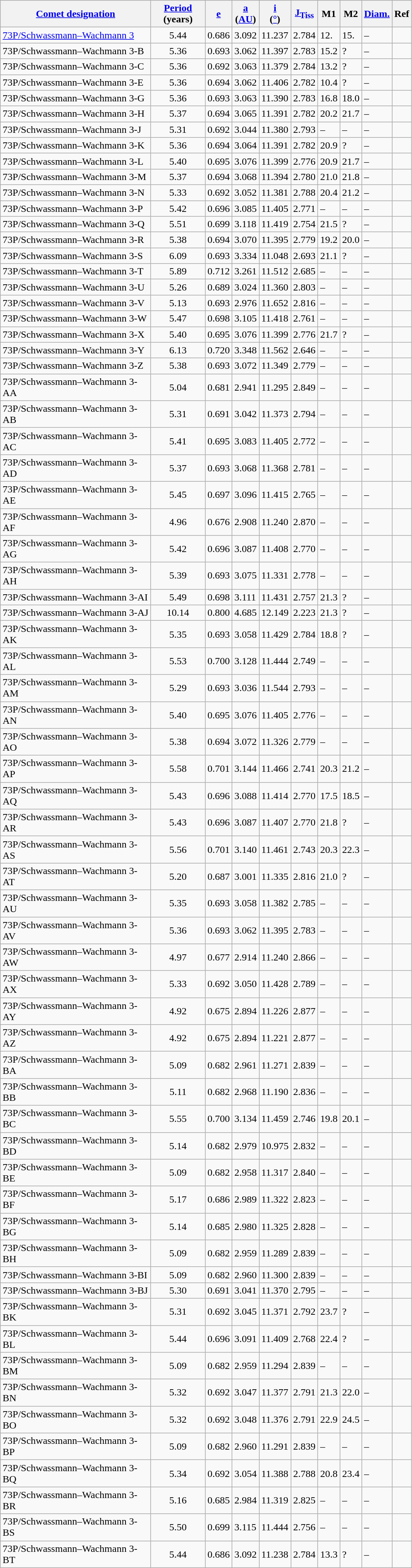<table class="wikitable sortable">
<tr>
<th align="left" width=235 data-sort-type="number"><a href='#'>Comet designation</a></th>
<th width="80"><a href='#'>Period</a><br>(years)</th>
<th><a href='#'>e</a></th>
<th><a href='#'>a</a><br>(<a href='#'>AU</a>)</th>
<th><a href='#'>i</a><br>(<a href='#'>°</a>)</th>
<th><a href='#'>J<sub>Tiss</sub></a></th>
<th>M1</th>
<th>M2</th>
<th><a href='#'>Diam.</a></th>
<th>Ref</th>
</tr>
<tr id="1000394">
<td><a href='#'>73P/Schwassmann–Wachmann 3</a></td>
<td align="center">5.44</td>
<td>0.686</td>
<td>3.092</td>
<td>11.237</td>
<td>2.784</td>
<td>12.</td>
<td>15.</td>
<td>–</td>
<td></td>
</tr>
<tr id="1000394">
<td>73P/Schwassmann–Wachmann 3-B</td>
<td align="center">5.36</td>
<td>0.693</td>
<td>3.062</td>
<td>11.397</td>
<td>2.783</td>
<td>15.2</td>
<td>?</td>
<td>–</td>
<td></td>
</tr>
<tr id="1000081">
<td>73P/Schwassmann–Wachmann 3-C</td>
<td align="center">5.36</td>
<td>0.692</td>
<td>3.063</td>
<td>11.379</td>
<td>2.784</td>
<td>13.2</td>
<td>?</td>
<td>–</td>
<td></td>
</tr>
<tr id="1000324">
<td>73P/Schwassmann–Wachmann 3-E</td>
<td align="center">5.36</td>
<td>0.694</td>
<td>3.062</td>
<td>11.406</td>
<td>2.782</td>
<td>10.4</td>
<td>?</td>
<td>–</td>
<td></td>
</tr>
<tr id="1002326">
<td>73P/Schwassmann–Wachmann 3-G</td>
<td align="center">5.36</td>
<td>0.693</td>
<td>3.063</td>
<td>11.390</td>
<td>2.783</td>
<td>16.8</td>
<td>18.0</td>
<td>–</td>
<td></td>
</tr>
<tr id="1002327">
<td>73P/Schwassmann–Wachmann 3-H</td>
<td align="center">5.37</td>
<td>0.694</td>
<td>3.065</td>
<td>11.391</td>
<td>2.782</td>
<td>20.2</td>
<td>21.7</td>
<td>–</td>
<td></td>
</tr>
<tr id="1002336">
<td>73P/Schwassmann–Wachmann 3-J</td>
<td align="center">5.31</td>
<td>0.692</td>
<td>3.044</td>
<td>11.380</td>
<td>2.793</td>
<td>–</td>
<td>–</td>
<td>–</td>
<td></td>
</tr>
<tr id="1002332">
<td>73P/Schwassmann–Wachmann 3-K</td>
<td align="center">5.36</td>
<td>0.694</td>
<td>3.064</td>
<td>11.391</td>
<td>2.782</td>
<td>20.9</td>
<td>?</td>
<td>–</td>
<td></td>
</tr>
<tr id="1002334">
<td>73P/Schwassmann–Wachmann 3-L</td>
<td align="center">5.40</td>
<td>0.695</td>
<td>3.076</td>
<td>11.399</td>
<td>2.776</td>
<td>20.9</td>
<td>21.7</td>
<td>–</td>
<td></td>
</tr>
<tr id="1002331">
<td>73P/Schwassmann–Wachmann 3-M</td>
<td align="center">5.37</td>
<td>0.694</td>
<td>3.068</td>
<td>11.394</td>
<td>2.780</td>
<td>21.0</td>
<td>21.8</td>
<td>–</td>
<td></td>
</tr>
<tr id="1002338">
<td>73P/Schwassmann–Wachmann 3-N</td>
<td align="center">5.33</td>
<td>0.692</td>
<td>3.052</td>
<td>11.381</td>
<td>2.788</td>
<td>20.4</td>
<td>21.2</td>
<td>–</td>
<td></td>
</tr>
<tr id="1002335">
<td>73P/Schwassmann–Wachmann 3-P</td>
<td align="center">5.42</td>
<td>0.696</td>
<td>3.085</td>
<td>11.405</td>
<td>2.771</td>
<td>–</td>
<td>–</td>
<td>–</td>
<td></td>
</tr>
<tr id="1002333">
<td>73P/Schwassmann–Wachmann 3-Q</td>
<td align="center">5.51</td>
<td>0.699</td>
<td>3.118</td>
<td>11.419</td>
<td>2.754</td>
<td>21.5</td>
<td>?</td>
<td>–</td>
<td></td>
</tr>
<tr id="1002339">
<td>73P/Schwassmann–Wachmann 3-R</td>
<td align="center">5.38</td>
<td>0.694</td>
<td>3.070</td>
<td>11.395</td>
<td>2.779</td>
<td>19.2</td>
<td>20.0</td>
<td>–</td>
<td></td>
</tr>
<tr id="1002340">
<td>73P/Schwassmann–Wachmann 3-S</td>
<td align="center">6.09</td>
<td>0.693</td>
<td>3.334</td>
<td>11.048</td>
<td>2.693</td>
<td>21.1</td>
<td>?</td>
<td>–</td>
<td></td>
</tr>
<tr id="1002341">
<td>73P/Schwassmann–Wachmann 3-T</td>
<td align="center">5.89</td>
<td>0.712</td>
<td>3.261</td>
<td>11.512</td>
<td>2.685</td>
<td>–</td>
<td>–</td>
<td>–</td>
<td></td>
</tr>
<tr id="1002342">
<td>73P/Schwassmann–Wachmann 3-U</td>
<td align="center">5.26</td>
<td>0.689</td>
<td>3.024</td>
<td>11.360</td>
<td>2.803</td>
<td>–</td>
<td>–</td>
<td>–</td>
<td></td>
</tr>
<tr id="1002343">
<td>73P/Schwassmann–Wachmann 3-V</td>
<td align="center">5.13</td>
<td>0.693</td>
<td>2.976</td>
<td>11.652</td>
<td>2.816</td>
<td>–</td>
<td>–</td>
<td>–</td>
<td></td>
</tr>
<tr id="1002344">
<td>73P/Schwassmann–Wachmann 3-W</td>
<td align="center">5.47</td>
<td>0.698</td>
<td>3.105</td>
<td>11.418</td>
<td>2.761</td>
<td>–</td>
<td>–</td>
<td>–</td>
<td></td>
</tr>
<tr id="1002345">
<td>73P/Schwassmann–Wachmann 3-X</td>
<td align="center">5.40</td>
<td>0.695</td>
<td>3.076</td>
<td>11.399</td>
<td>2.776</td>
<td>21.7</td>
<td>?</td>
<td>–</td>
<td></td>
</tr>
<tr id="1002346">
<td>73P/Schwassmann–Wachmann 3-Y</td>
<td align="center">6.13</td>
<td>0.720</td>
<td>3.348</td>
<td>11.562</td>
<td>2.646</td>
<td>–</td>
<td>–</td>
<td>–</td>
<td></td>
</tr>
<tr id="1002348">
<td>73P/Schwassmann–Wachmann 3-Z</td>
<td align="center">5.38</td>
<td>0.693</td>
<td>3.072</td>
<td>11.349</td>
<td>2.779</td>
<td>–</td>
<td>–</td>
<td>–</td>
<td></td>
</tr>
<tr id="1002349">
<td>73P/Schwassmann–Wachmann 3-AA</td>
<td align="center">5.04</td>
<td>0.681</td>
<td>2.941</td>
<td>11.295</td>
<td>2.849</td>
<td>–</td>
<td>–</td>
<td>–</td>
<td></td>
</tr>
<tr id="1002350">
<td>73P/Schwassmann–Wachmann 3-AB</td>
<td align="center">5.31</td>
<td>0.691</td>
<td>3.042</td>
<td>11.373</td>
<td>2.794</td>
<td>–</td>
<td>–</td>
<td>–</td>
<td></td>
</tr>
<tr id="1002351">
<td>73P/Schwassmann–Wachmann 3-AC</td>
<td align="center">5.41</td>
<td>0.695</td>
<td>3.083</td>
<td>11.405</td>
<td>2.772</td>
<td>–</td>
<td>–</td>
<td>–</td>
<td></td>
</tr>
<tr id="1002352">
<td>73P/Schwassmann–Wachmann 3-AD</td>
<td align="center">5.37</td>
<td>0.693</td>
<td>3.068</td>
<td>11.368</td>
<td>2.781</td>
<td>–</td>
<td>–</td>
<td>–</td>
<td></td>
</tr>
<tr id="1002353">
<td>73P/Schwassmann–Wachmann 3-AE</td>
<td align="center">5.45</td>
<td>0.697</td>
<td>3.096</td>
<td>11.415</td>
<td>2.765</td>
<td>–</td>
<td>–</td>
<td>–</td>
<td></td>
</tr>
<tr id="1002354">
<td>73P/Schwassmann–Wachmann 3-AF</td>
<td align="center">4.96</td>
<td>0.676</td>
<td>2.908</td>
<td>11.240</td>
<td>2.870</td>
<td>–</td>
<td>–</td>
<td>–</td>
<td></td>
</tr>
<tr id="1002355">
<td>73P/Schwassmann–Wachmann 3-AG</td>
<td align="center">5.42</td>
<td>0.696</td>
<td>3.087</td>
<td>11.408</td>
<td>2.770</td>
<td>–</td>
<td>–</td>
<td>–</td>
<td></td>
</tr>
<tr id="1002356">
<td>73P/Schwassmann–Wachmann 3-AH</td>
<td align="center">5.39</td>
<td>0.693</td>
<td>3.075</td>
<td>11.331</td>
<td>2.778</td>
<td>–</td>
<td>–</td>
<td>–</td>
<td></td>
</tr>
<tr id="1002357">
<td>73P/Schwassmann–Wachmann 3-AI</td>
<td align="center">5.49</td>
<td>0.698</td>
<td>3.111</td>
<td>11.431</td>
<td>2.757</td>
<td>21.3</td>
<td>?</td>
<td>–</td>
<td></td>
</tr>
<tr id="1002358">
<td>73P/Schwassmann–Wachmann 3-AJ</td>
<td align="center">10.14</td>
<td>0.800</td>
<td>4.685</td>
<td>12.149</td>
<td>2.223</td>
<td>21.3</td>
<td>?</td>
<td>–</td>
<td></td>
</tr>
<tr id="1002359">
<td>73P/Schwassmann–Wachmann 3-AK</td>
<td align="center">5.35</td>
<td>0.693</td>
<td>3.058</td>
<td>11.429</td>
<td>2.784</td>
<td>18.8</td>
<td>?</td>
<td>–</td>
<td></td>
</tr>
<tr id="1002360">
<td>73P/Schwassmann–Wachmann 3-AL</td>
<td align="center">5.53</td>
<td>0.700</td>
<td>3.128</td>
<td>11.444</td>
<td>2.749</td>
<td>–</td>
<td>–</td>
<td>–</td>
<td></td>
</tr>
<tr id="1002361">
<td>73P/Schwassmann–Wachmann 3-AM</td>
<td align="center">5.29</td>
<td>0.693</td>
<td>3.036</td>
<td>11.544</td>
<td>2.793</td>
<td>–</td>
<td>–</td>
<td>–</td>
<td></td>
</tr>
<tr id="1002363">
<td>73P/Schwassmann–Wachmann 3-AN</td>
<td align="center">5.40</td>
<td>0.695</td>
<td>3.076</td>
<td>11.405</td>
<td>2.776</td>
<td>–</td>
<td>–</td>
<td>–</td>
<td></td>
</tr>
<tr id="1002364">
<td>73P/Schwassmann–Wachmann 3-AO</td>
<td align="center">5.38</td>
<td>0.694</td>
<td>3.072</td>
<td>11.326</td>
<td>2.779</td>
<td>–</td>
<td>–</td>
<td>–</td>
<td></td>
</tr>
<tr id="1002365">
<td>73P/Schwassmann–Wachmann 3-AP</td>
<td align="center">5.58</td>
<td>0.701</td>
<td>3.144</td>
<td>11.466</td>
<td>2.741</td>
<td>20.3</td>
<td>21.2</td>
<td>–</td>
<td></td>
</tr>
<tr id="1002366">
<td>73P/Schwassmann–Wachmann 3-AQ</td>
<td align="center">5.43</td>
<td>0.696</td>
<td>3.088</td>
<td>11.414</td>
<td>2.770</td>
<td>17.5</td>
<td>18.5</td>
<td>–</td>
<td></td>
</tr>
<tr id="1002367">
<td>73P/Schwassmann–Wachmann 3-AR</td>
<td align="center">5.43</td>
<td>0.696</td>
<td>3.087</td>
<td>11.407</td>
<td>2.770</td>
<td>21.8</td>
<td>?</td>
<td>–</td>
<td></td>
</tr>
<tr id="1002368">
<td>73P/Schwassmann–Wachmann 3-AS</td>
<td align="center">5.56</td>
<td>0.701</td>
<td>3.140</td>
<td>11.461</td>
<td>2.743</td>
<td>20.3</td>
<td>22.3</td>
<td>–</td>
<td></td>
</tr>
<tr id="1002369">
<td>73P/Schwassmann–Wachmann 3-AT</td>
<td align="center">5.20</td>
<td>0.687</td>
<td>3.001</td>
<td>11.335</td>
<td>2.816</td>
<td>21.0</td>
<td>?</td>
<td>–</td>
<td></td>
</tr>
<tr id="1002370">
<td>73P/Schwassmann–Wachmann 3-AU</td>
<td align="center">5.35</td>
<td>0.693</td>
<td>3.058</td>
<td>11.382</td>
<td>2.785</td>
<td>–</td>
<td>–</td>
<td>–</td>
<td></td>
</tr>
<tr id="1002371">
<td>73P/Schwassmann–Wachmann 3-AV</td>
<td align="center">5.36</td>
<td>0.693</td>
<td>3.062</td>
<td>11.395</td>
<td>2.783</td>
<td>–</td>
<td>–</td>
<td>–</td>
<td></td>
</tr>
<tr id="1002372">
<td>73P/Schwassmann–Wachmann 3-AW</td>
<td align="center">4.97</td>
<td>0.677</td>
<td>2.914</td>
<td>11.240</td>
<td>2.866</td>
<td>–</td>
<td>–</td>
<td>–</td>
<td></td>
</tr>
<tr id="1002373">
<td>73P/Schwassmann–Wachmann 3-AX</td>
<td align="center">5.33</td>
<td>0.692</td>
<td>3.050</td>
<td>11.428</td>
<td>2.789</td>
<td>–</td>
<td>–</td>
<td>–</td>
<td></td>
</tr>
<tr id="1002374">
<td>73P/Schwassmann–Wachmann 3-AY</td>
<td align="center">4.92</td>
<td>0.675</td>
<td>2.894</td>
<td>11.226</td>
<td>2.877</td>
<td>–</td>
<td>–</td>
<td>–</td>
<td></td>
</tr>
<tr id="1002375">
<td>73P/Schwassmann–Wachmann 3-AZ</td>
<td align="center">4.92</td>
<td>0.675</td>
<td>2.894</td>
<td>11.221</td>
<td>2.877</td>
<td>–</td>
<td>–</td>
<td>–</td>
<td></td>
</tr>
<tr id="1002376">
<td>73P/Schwassmann–Wachmann 3-BA</td>
<td align="center">5.09</td>
<td>0.682</td>
<td>2.961</td>
<td>11.271</td>
<td>2.839</td>
<td>–</td>
<td>–</td>
<td>–</td>
<td></td>
</tr>
<tr id="1002377">
<td>73P/Schwassmann–Wachmann 3-BB</td>
<td align="center">5.11</td>
<td>0.682</td>
<td>2.968</td>
<td>11.190</td>
<td>2.836</td>
<td>–</td>
<td>–</td>
<td>–</td>
<td></td>
</tr>
<tr id="1002378">
<td>73P/Schwassmann–Wachmann 3-BC</td>
<td align="center">5.55</td>
<td>0.700</td>
<td>3.134</td>
<td>11.459</td>
<td>2.746</td>
<td>19.8</td>
<td>20.1</td>
<td>–</td>
<td></td>
</tr>
<tr id="1002379">
<td>73P/Schwassmann–Wachmann 3-BD</td>
<td align="center">5.14</td>
<td>0.682</td>
<td>2.979</td>
<td>10.975</td>
<td>2.832</td>
<td>–</td>
<td>–</td>
<td>–</td>
<td></td>
</tr>
<tr id="1002380">
<td>73P/Schwassmann–Wachmann 3-BE</td>
<td align="center">5.09</td>
<td>0.682</td>
<td>2.958</td>
<td>11.317</td>
<td>2.840</td>
<td>–</td>
<td>–</td>
<td>–</td>
<td></td>
</tr>
<tr id="1002381">
<td>73P/Schwassmann–Wachmann 3-BF</td>
<td align="center">5.17</td>
<td>0.686</td>
<td>2.989</td>
<td>11.322</td>
<td>2.823</td>
<td>–</td>
<td>–</td>
<td>–</td>
<td></td>
</tr>
<tr id="1002382">
<td>73P/Schwassmann–Wachmann 3-BG</td>
<td align="center">5.14</td>
<td>0.685</td>
<td>2.980</td>
<td>11.325</td>
<td>2.828</td>
<td>–</td>
<td>–</td>
<td>–</td>
<td></td>
</tr>
<tr id="1002383">
<td>73P/Schwassmann–Wachmann 3-BH</td>
<td align="center">5.09</td>
<td>0.682</td>
<td>2.959</td>
<td>11.289</td>
<td>2.839</td>
<td>–</td>
<td>–</td>
<td>–</td>
<td></td>
</tr>
<tr id="1002384">
<td>73P/Schwassmann–Wachmann 3-BI</td>
<td align="center">5.09</td>
<td>0.682</td>
<td>2.960</td>
<td>11.300</td>
<td>2.839</td>
<td>–</td>
<td>–</td>
<td>–</td>
<td></td>
</tr>
<tr id="1002385">
<td>73P/Schwassmann–Wachmann 3-BJ</td>
<td align="center">5.30</td>
<td>0.691</td>
<td>3.041</td>
<td>11.370</td>
<td>2.795</td>
<td>–</td>
<td>–</td>
<td>–</td>
<td></td>
</tr>
<tr id="1002386">
<td>73P/Schwassmann–Wachmann 3-BK</td>
<td align="center">5.31</td>
<td>0.692</td>
<td>3.045</td>
<td>11.371</td>
<td>2.792</td>
<td>23.7</td>
<td>?</td>
<td>–</td>
<td></td>
</tr>
<tr id="1002387">
<td>73P/Schwassmann–Wachmann 3-BL</td>
<td align="center">5.44</td>
<td>0.696</td>
<td>3.091</td>
<td>11.409</td>
<td>2.768</td>
<td>22.4</td>
<td>?</td>
<td>–</td>
<td></td>
</tr>
<tr id="1002388">
<td>73P/Schwassmann–Wachmann 3-BM</td>
<td align="center">5.09</td>
<td>0.682</td>
<td>2.959</td>
<td>11.294</td>
<td>2.839</td>
<td>–</td>
<td>–</td>
<td>–</td>
<td></td>
</tr>
<tr id="1002390">
<td>73P/Schwassmann–Wachmann 3-BN</td>
<td align="center">5.32</td>
<td>0.692</td>
<td>3.047</td>
<td>11.377</td>
<td>2.791</td>
<td>21.3</td>
<td>22.0</td>
<td>–</td>
<td></td>
</tr>
<tr id="1002391">
<td>73P/Schwassmann–Wachmann 3-BO</td>
<td align="center">5.32</td>
<td>0.692</td>
<td>3.048</td>
<td>11.376</td>
<td>2.791</td>
<td>22.9</td>
<td>24.5</td>
<td>–</td>
<td></td>
</tr>
<tr id="1002392">
<td>73P/Schwassmann–Wachmann 3-BP</td>
<td align="center">5.09</td>
<td>0.682</td>
<td>2.960</td>
<td>11.291</td>
<td>2.839</td>
<td>–</td>
<td>–</td>
<td>–</td>
<td></td>
</tr>
<tr id="1002393">
<td>73P/Schwassmann–Wachmann 3-BQ</td>
<td align="center">5.34</td>
<td>0.692</td>
<td>3.054</td>
<td>11.388</td>
<td>2.788</td>
<td>20.8</td>
<td>23.4</td>
<td>–</td>
<td></td>
</tr>
<tr id="1002395">
<td>73P/Schwassmann–Wachmann 3-BR</td>
<td align="center">5.16</td>
<td>0.685</td>
<td>2.984</td>
<td>11.319</td>
<td>2.825</td>
<td>–</td>
<td>–</td>
<td>–</td>
<td></td>
</tr>
<tr id="1002396">
<td>73P/Schwassmann–Wachmann 3-BS</td>
<td align="center">5.50</td>
<td>0.699</td>
<td>3.115</td>
<td>11.444</td>
<td>2.756</td>
<td>–</td>
<td>–</td>
<td>–</td>
<td></td>
</tr>
<tr id="1003506">
<td>73P/Schwassmann–Wachmann 3-BT</td>
<td align="center">5.44</td>
<td>0.686</td>
<td>3.092</td>
<td>11.238</td>
<td>2.784</td>
<td>13.3</td>
<td>?</td>
<td>–</td>
<td></td>
</tr>
</table>
